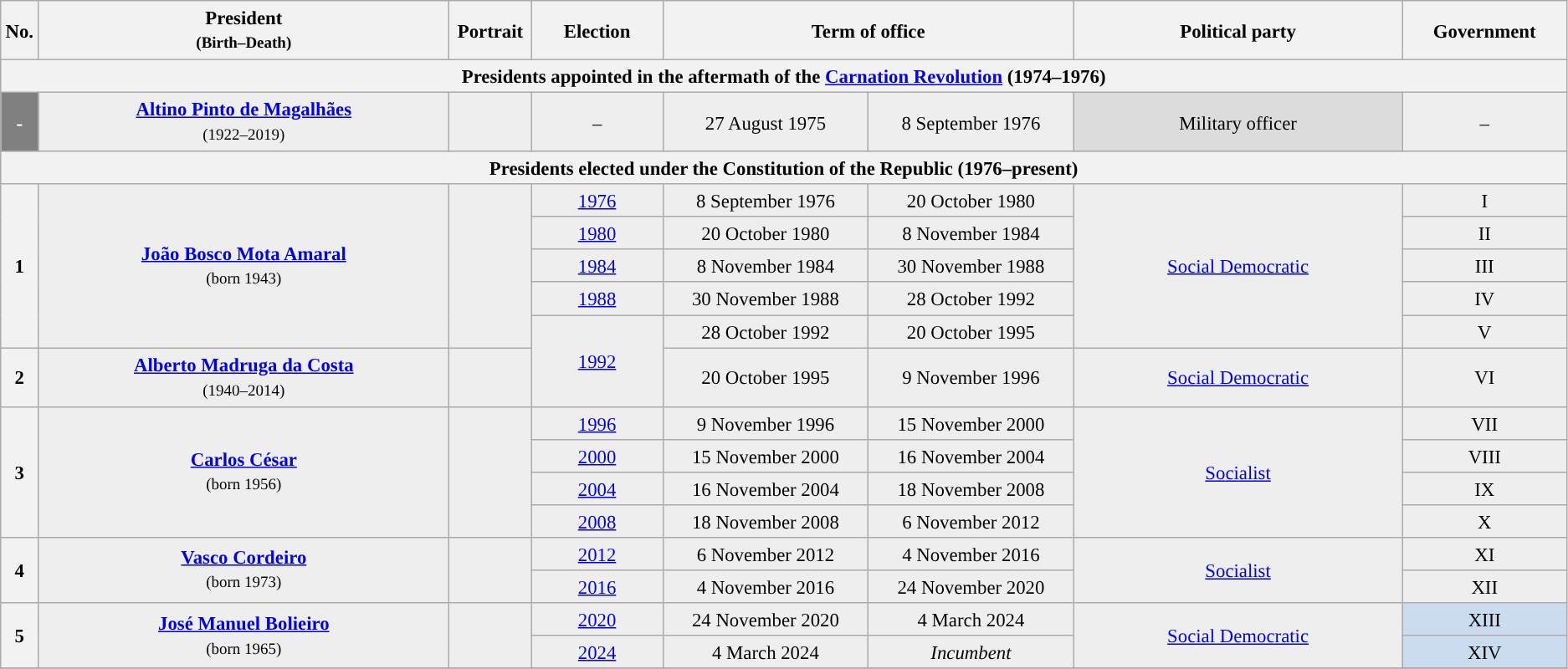<table class="wikitable" style="text-align:center; font-size:95%; width=100%; line-height:19px;">
<tr>
<th width=1%>No.</th>
<th width=25%>President<br><small>(Birth–Death)</small></th>
<th width=5%>Portrait</th>
<th width=8%>Election</th>
<th colspan="2" width=25%>Term of office</th>
<th width=20%>Political party</th>
<th width=10%>Government</th>
</tr>
<tr style="background:#cccccc">
<th colspan="9">Presidents appointed in the aftermath of the <a href='#'>Carnation Revolution</a> (1974–1976)</th>
</tr>
<tr bgcolor=#EEEEEE>
<th style="background:gray; color:white;">-</th>
<td><strong><a href='#'>Altino Pinto de Magalhães</a></strong><br><small>(1922–2019)</small></td>
<td></td>
<td>–</td>
<td>27 August 1975</td>
<td>8 September 1976</td>
<td bgcolor=#DCDCDC>Military officer</td>
<td>–</td>
</tr>
<tr style="background:#cccccc">
<th colspan=9>Presidents elected under the Constitution of the Republic (1976–present)</th>
</tr>
<tr bgcolor=#EEEEEE>
<th rowspan=5 style="background:">1</th>
<td rowspan=5><strong><a href='#'>João Bosco Mota Amaral</a></strong><br><small>(born 1943)</small></td>
<td rowspan=5></td>
<td><a href='#'>1976</a></td>
<td>8 September 1976</td>
<td>20 October 1980</td>
<td rowspan=5 ><a href='#'>Social Democratic</a></td>
<td>I </td>
</tr>
<tr bgcolor=#EEEEEE>
<td><a href='#'>1980</a></td>
<td>20 October 1980</td>
<td>8 November 1984</td>
<td>II </td>
</tr>
<tr bgcolor=#EEEEEE>
<td><a href='#'>1984</a></td>
<td>8 November 1984</td>
<td>30 November 1988</td>
<td>III </td>
</tr>
<tr bgcolor=#EEEEEE>
<td><a href='#'>1988</a></td>
<td>30 November 1988</td>
<td>28 October 1992</td>
<td>IV </td>
</tr>
<tr bgcolor=#EEEEEE>
<td rowspan=2><a href='#'>1992</a></td>
<td>28 October 1992</td>
<td>20 October 1995</td>
<td>V </td>
</tr>
<tr bgcolor=#EEEEEE>
<th style="background:">2</th>
<td><strong><a href='#'>Alberto Madruga da Costa</a></strong><br><small>(1940–2014)</small></td>
<td></td>
<td>20 October 1995</td>
<td>9 November 1996</td>
<td><a href='#'>Social Democratic</a></td>
<td>VI </td>
</tr>
<tr bgcolor=#EEEEEE>
<th rowspan=4 style="background:">3</th>
<td rowspan=4><strong><a href='#'>Carlos César</a></strong><br><small>(born 1956)</small></td>
<td rowspan=4></td>
<td><a href='#'>1996</a></td>
<td>9 November 1996</td>
<td>15 November 2000</td>
<td rowspan=4 ><a href='#'>Socialist</a></td>
<td>VII </td>
</tr>
<tr bgcolor=#EEEEEE>
<td><a href='#'>2000</a></td>
<td>15 November 2000</td>
<td>16 November 2004</td>
<td>VIII </td>
</tr>
<tr bgcolor=#EEEEEE>
<td><a href='#'>2004</a></td>
<td>16 November 2004</td>
<td>18 November 2008</td>
<td>IX </td>
</tr>
<tr bgcolor=#EEEEEE>
<td><a href='#'>2008</a></td>
<td>18 November 2008</td>
<td>6 November 2012</td>
<td>X </td>
</tr>
<tr bgcolor=#EEEEEE>
<th rowspan=2 style="background:">4</th>
<td rowspan=2><strong><a href='#'>Vasco Cordeiro</a></strong><br><small>(born 1973)</small></td>
<td rowspan=2></td>
<td><a href='#'>2012</a></td>
<td>6 November 2012</td>
<td>4 November 2016</td>
<td rowspan=2 ><a href='#'>Socialist</a></td>
<td>XI </td>
</tr>
<tr bgcolor=#EEEEEE>
<td><a href='#'>2016</a></td>
<td>4 November 2016</td>
<td>24 November 2020</td>
<td>XII </td>
</tr>
<tr bgcolor=#EEEEEE>
<th rowspan=2 style="background:">5</th>
<td rowspan=2><strong><a href='#'>José Manuel Bolieiro</a></strong><br><small>(born 1965)</small></td>
<td rowspan=2></td>
<td><a href='#'>2020</a></td>
<td>24 November 2020</td>
<td>4 March 2024</td>
<td rowspan=2 ><a href='#'>Social Democratic</a></td>
<td style="background:#CBDCEF">XIII </td>
</tr>
<tr bgcolor=#EEEEEE>
<td><a href='#'>2024</a></td>
<td>4 March 2024</td>
<td><em>Incumbent</em></td>
<td style="background:#CBDCEF">XIV </td>
</tr>
<tr bgcolor=#EEEEEE>
</tr>
</table>
